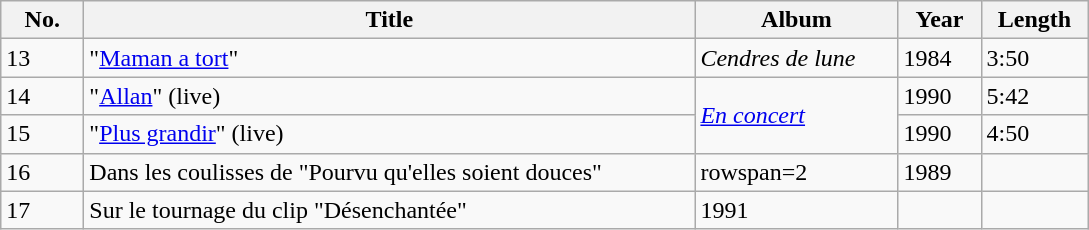<table class="wikitable">
<tr>
<th style="width:3em">No.</th>
<th style="width:25em">Title</th>
<th style="width:8em">Album</th>
<th style="width:3em">Year</th>
<th style="width:4em">Length</th>
</tr>
<tr>
<td>13</td>
<td>"<a href='#'>Maman a tort</a>"</td>
<td><em>Cendres de lune</em></td>
<td>1984</td>
<td>3:50</td>
</tr>
<tr>
<td>14</td>
<td>"<a href='#'>Allan</a>" (live)</td>
<td rowspan=2><em><a href='#'>En concert</a></em></td>
<td>1990</td>
<td>5:42</td>
</tr>
<tr>
<td>15</td>
<td>"<a href='#'>Plus grandir</a>" (live)</td>
<td>1990</td>
<td>4:50</td>
</tr>
<tr>
<td>16</td>
<td>Dans les coulisses de "Pourvu qu'elles soient douces"</td>
<td>rowspan=2 </td>
<td>1989</td>
<td></td>
</tr>
<tr>
<td>17</td>
<td>Sur le tournage du clip "Désenchantée"</td>
<td>1991</td>
<td></td>
</tr>
</table>
